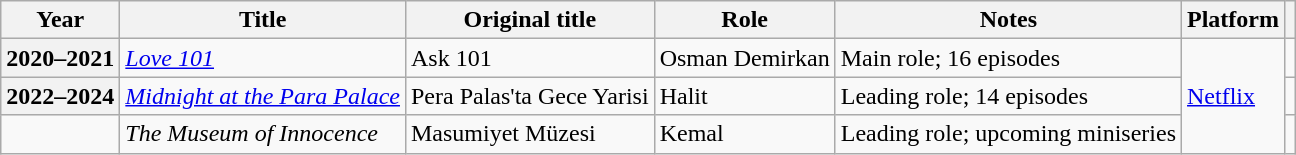<table class="wikitable plainrowheaders sortable"  style=font-size:100%>
<tr>
<th scope="col">Year</th>
<th scope="col">Title</th>
<th scope="col">Original title</th>
<th scope="col">Role</th>
<th scope="col">Notes</th>
<th scope="col" class="unsortable">Platform</th>
<th scope="col" class="unsortable"></th>
</tr>
<tr>
<th scope="row">2020–2021</th>
<td><em><a href='#'>Love 101</a></em></td>
<td>Ask 101</td>
<td>Osman Demirkan</td>
<td>Main role; 16 episodes</td>
<td rowspan="3"><a href='#'>Netflix</a></td>
<td></td>
</tr>
<tr>
<th scope="row">2022–2024</th>
<td><em><a href='#'>Midnight at the Para Palace</a></em></td>
<td>Pera Palas'ta Gece Yarisi</td>
<td>Halit</td>
<td>Leading role; 14 episodes</td>
<td></td>
</tr>
<tr>
<td></td>
<td><em>The Museum of Innocence</em></td>
<td>Masumiyet Müzesi</td>
<td>Kemal</td>
<td>Leading role; upcoming miniseries</td>
<td></td>
</tr>
</table>
